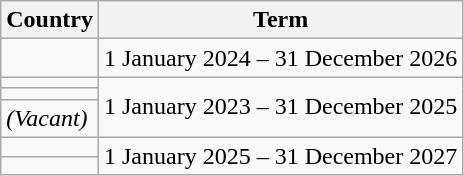<table class="wikitable">
<tr>
<th>Country</th>
<th>Term</th>
</tr>
<tr>
<td></td>
<td>1 January 2024 – 31 December 2026</td>
</tr>
<tr>
<td></td>
<td rowspan="3">1 January 2023 – 31 December 2025</td>
</tr>
<tr>
<td></td>
</tr>
<tr>
<td><em>(Vacant)</em></td>
</tr>
<tr>
<td></td>
<td rowspan="2">1 January 2025 – 31 December 2027</td>
</tr>
<tr>
<td></td>
</tr>
</table>
